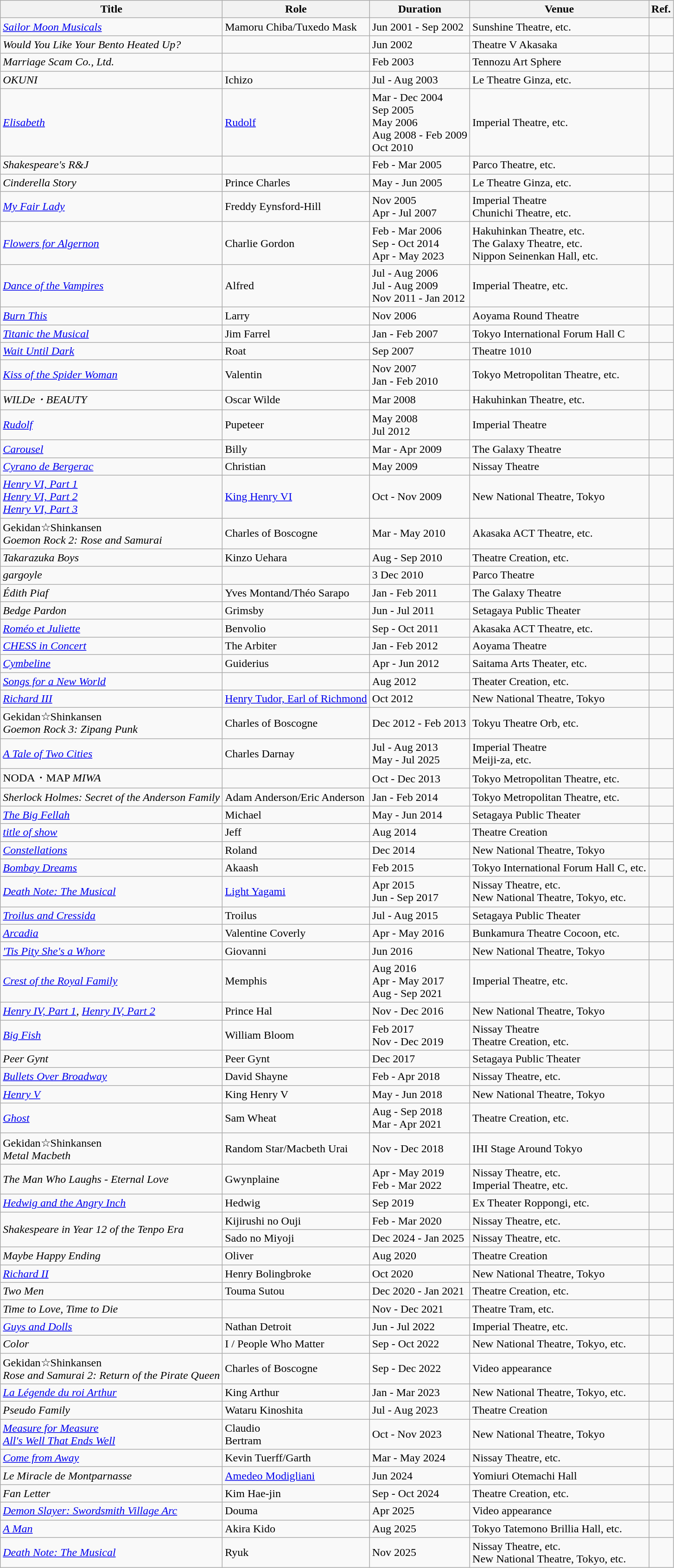<table class="wikitable">
<tr>
<th scope="col">Title</th>
<th scope="col">Role</th>
<th scope="col">Duration</th>
<th scope="col">Venue</th>
<th scope="col">Ref.</th>
</tr>
<tr>
<td><em><a href='#'>Sailor Moon Musicals</a></em></td>
<td>Mamoru Chiba/Tuxedo Mask</td>
<td>Jun 2001 - Sep 2002</td>
<td>Sunshine Theatre, etc.</td>
<td></td>
</tr>
<tr>
<td><em>Would You Like Your Bento Heated Up?</em></td>
<td></td>
<td>Jun 2002</td>
<td>Theatre V Akasaka</td>
<td></td>
</tr>
<tr>
<td><em>Marriage Scam Co., Ltd.</em></td>
<td></td>
<td>Feb 2003</td>
<td>Tennozu Art Sphere</td>
<td></td>
</tr>
<tr>
<td><em>OKUNI</em></td>
<td>Ichizo</td>
<td>Jul - Aug 2003</td>
<td>Le Theatre Ginza, etc.</td>
<td></td>
</tr>
<tr>
<td><em><a href='#'>Elisabeth</a></em></td>
<td><a href='#'>Rudolf</a></td>
<td>Mar - Dec 2004 <br> Sep 2005 <br> May 2006 <br> Aug 2008 - Feb 2009 <br> Oct 2010</td>
<td>Imperial Theatre, etc.</td>
<td></td>
</tr>
<tr>
<td><em>Shakespeare's R&J</em></td>
<td></td>
<td>Feb - Mar 2005</td>
<td>Parco Theatre, etc.</td>
<td></td>
</tr>
<tr>
<td><em>Cinderella Story</em></td>
<td>Prince Charles</td>
<td>May - Jun 2005</td>
<td>Le Theatre Ginza, etc.</td>
<td></td>
</tr>
<tr>
<td><em><a href='#'>My Fair Lady</a></em></td>
<td>Freddy Eynsford-Hill</td>
<td>Nov 2005 <br> Apr - Jul 2007</td>
<td>Imperial Theatre <br> Chunichi Theatre, etc.</td>
<td></td>
</tr>
<tr>
<td><em><a href='#'>Flowers for Algernon</a></em></td>
<td>Charlie Gordon</td>
<td>Feb - Mar 2006 <br> Sep - Oct 2014 <br> Apr - May 2023</td>
<td>Hakuhinkan Theatre, etc. <br> The Galaxy Theatre, etc. <br> Nippon Seinenkan Hall, etc.</td>
<td></td>
</tr>
<tr>
<td><em><a href='#'>Dance of the Vampires</a></em></td>
<td>Alfred</td>
<td>Jul - Aug 2006 <br> Jul - Aug 2009 <br> Nov 2011 - Jan 2012</td>
<td>Imperial Theatre, etc.</td>
<td></td>
</tr>
<tr>
<td><em><a href='#'>Burn This</a></em></td>
<td>Larry</td>
<td>Nov 2006</td>
<td>Aoyama Round Theatre</td>
<td></td>
</tr>
<tr>
<td><em><a href='#'>Titanic the Musical</a></em></td>
<td>Jim Farrel</td>
<td>Jan - Feb 2007</td>
<td>Tokyo International Forum Hall C</td>
<td></td>
</tr>
<tr>
<td><em><a href='#'>Wait Until Dark</a></em></td>
<td>Roat</td>
<td>Sep 2007</td>
<td>Theatre 1010</td>
<td></td>
</tr>
<tr>
<td><em><a href='#'>Kiss of the Spider Woman</a></em></td>
<td>Valentin</td>
<td>Nov 2007 <br> Jan - Feb 2010</td>
<td>Tokyo Metropolitan Theatre, etc.</td>
<td></td>
</tr>
<tr>
<td><em>WILDe・BEAUTY</em></td>
<td>Oscar Wilde</td>
<td>Mar 2008</td>
<td>Hakuhinkan Theatre, etc.</td>
<td></td>
</tr>
<tr>
<td><em><a href='#'>Rudolf</a></em></td>
<td>Pupeteer</td>
<td>May 2008 <br> Jul 2012</td>
<td>Imperial Theatre</td>
<td></td>
</tr>
<tr>
<td><em><a href='#'>Carousel</a></em></td>
<td>Billy</td>
<td>Mar - Apr 2009</td>
<td>The Galaxy Theatre</td>
<td></td>
</tr>
<tr>
<td><em><a href='#'>Cyrano de Bergerac</a></em></td>
<td>Christian</td>
<td>May 2009</td>
<td>Nissay Theatre</td>
<td></td>
</tr>
<tr>
<td><em><a href='#'>Henry VI, Part 1</a></em> <br> <em><a href='#'>Henry VI, Part 2</a></em> <br> <em><a href='#'>Henry VI, Part 3</a></em></td>
<td><a href='#'>King Henry VI</a></td>
<td>Oct - Nov 2009</td>
<td>New National Theatre, Tokyo</td>
<td></td>
</tr>
<tr>
<td>Gekidan☆Shinkansen <br> <em>Goemon Rock 2: Rose and Samurai</em></td>
<td>Charles of Boscogne</td>
<td>Mar - May 2010</td>
<td>Akasaka ACT Theatre, etc.</td>
<td></td>
</tr>
<tr>
<td><em>Takarazuka Boys</em></td>
<td>Kinzo Uehara</td>
<td>Aug - Sep 2010</td>
<td>Theatre Creation, etc.</td>
<td></td>
</tr>
<tr>
<td><em>gargoyle</em></td>
<td></td>
<td>3 Dec 2010</td>
<td>Parco Theatre</td>
<td></td>
</tr>
<tr>
<td><em>Édith Piaf</em></td>
<td>Yves Montand/Théo Sarapo</td>
<td>Jan - Feb 2011</td>
<td>The Galaxy Theatre</td>
<td></td>
</tr>
<tr>
<td><em>Bedge Pardon</em></td>
<td>Grimsby</td>
<td>Jun - Jul 2011</td>
<td>Setagaya Public Theater</td>
<td></td>
</tr>
<tr>
<td><em><a href='#'>Roméo et Juliette</a></em></td>
<td>Benvolio</td>
<td>Sep - Oct 2011</td>
<td>Akasaka ACT Theatre, etc.</td>
<td></td>
</tr>
<tr>
<td><em><a href='#'>CHESS in Concert</a></em></td>
<td>The Arbiter</td>
<td>Jan - Feb 2012</td>
<td>Aoyama Theatre</td>
<td></td>
</tr>
<tr>
<td><em><a href='#'>Cymbeline</a></em></td>
<td>Guiderius</td>
<td>Apr - Jun 2012</td>
<td>Saitama Arts Theater, etc.</td>
<td></td>
</tr>
<tr>
<td><em><a href='#'>Songs for a New World</a></em></td>
<td></td>
<td>Aug 2012</td>
<td>Theater Creation, etc.</td>
<td></td>
</tr>
<tr>
<td><em><a href='#'>Richard III</a></em></td>
<td><a href='#'>Henry Tudor, Earl of Richmond</a></td>
<td>Oct 2012</td>
<td>New National Theatre, Tokyo</td>
<td></td>
</tr>
<tr>
<td>Gekidan☆Shinkansen <br> <em>Goemon Rock 3: Zipang Punk</em></td>
<td>Charles of Boscogne</td>
<td>Dec 2012 - Feb 2013</td>
<td>Tokyu Theatre Orb, etc.</td>
<td></td>
</tr>
<tr>
<td><em><a href='#'>A Tale of Two Cities</a></em></td>
<td>Charles Darnay</td>
<td>Jul - Aug 2013 <br> May - Jul 2025</td>
<td>Imperial Theatre <br> Meiji-za, etc.</td>
<td></td>
</tr>
<tr>
<td>NODA・MAP <em>MIWA</em></td>
<td></td>
<td>Oct - Dec 2013</td>
<td>Tokyo Metropolitan Theatre, etc.</td>
<td></td>
</tr>
<tr>
<td><em>Sherlock Holmes: Secret of the Anderson Family</em></td>
<td>Adam Anderson/Eric Anderson</td>
<td>Jan - Feb 2014</td>
<td>Tokyo Metropolitan Theatre, etc.</td>
<td></td>
</tr>
<tr>
<td><em><a href='#'>The Big Fellah</a></em></td>
<td>Michael</td>
<td>May - Jun 2014</td>
<td>Setagaya Public Theater</td>
<td></td>
</tr>
<tr>
<td><em><a href='#'>title of show</a></em></td>
<td>Jeff</td>
<td>Aug 2014</td>
<td>Theatre Creation</td>
<td></td>
</tr>
<tr>
<td><em><a href='#'>Constellations</a></em></td>
<td>Roland</td>
<td>Dec 2014</td>
<td>New National Theatre, Tokyo</td>
<td></td>
</tr>
<tr>
<td><em><a href='#'>Bombay Dreams</a></em></td>
<td>Akaash</td>
<td>Feb 2015</td>
<td>Tokyo International Forum Hall C, etc.</td>
<td></td>
</tr>
<tr>
<td><em><a href='#'>Death Note: The Musical</a></em></td>
<td><a href='#'>Light Yagami</a></td>
<td>Apr 2015 <br> Jun - Sep 2017</td>
<td>Nissay Theatre, etc. <br>New National Theatre, Tokyo, etc.</td>
<td></td>
</tr>
<tr>
<td><em><a href='#'>Troilus and Cressida</a></em></td>
<td>Troilus</td>
<td>Jul - Aug 2015</td>
<td>Setagaya Public Theater</td>
<td></td>
</tr>
<tr>
<td><em><a href='#'>Arcadia</a></em></td>
<td>Valentine Coverly</td>
<td>Apr - May 2016</td>
<td>Bunkamura Theatre Cocoon, etc.</td>
<td></td>
</tr>
<tr>
<td><em><a href='#'>'Tis Pity She's a Whore</a></em></td>
<td>Giovanni</td>
<td>Jun 2016</td>
<td>New National Theatre, Tokyo</td>
<td></td>
</tr>
<tr>
<td><em><a href='#'>Crest of the Royal Family</a></em></td>
<td>Memphis</td>
<td>Aug 2016 <br> Apr - May 2017 <br> Aug - Sep 2021</td>
<td>Imperial Theatre, etc.</td>
<td></td>
</tr>
<tr>
<td><em><a href='#'>Henry IV, Part 1</a>,</em> <em><a href='#'>Henry IV, Part 2</a></em></td>
<td>Prince Hal</td>
<td>Nov - Dec 2016</td>
<td>New National Theatre, Tokyo</td>
<td></td>
</tr>
<tr>
<td><em><a href='#'>Big Fish</a></em></td>
<td>William Bloom</td>
<td>Feb 2017 <br> Nov - Dec 2019</td>
<td>Nissay Theatre <br> Theatre Creation, etc.</td>
<td></td>
</tr>
<tr>
<td><em>Peer Gynt</em></td>
<td>Peer Gynt</td>
<td>Dec 2017</td>
<td>Setagaya Public Theater</td>
<td></td>
</tr>
<tr>
<td><em><a href='#'>Bullets Over Broadway</a></em></td>
<td>David Shayne</td>
<td>Feb - Apr 2018</td>
<td>Nissay Theatre, etc.</td>
<td></td>
</tr>
<tr>
<td><em><a href='#'>Henry V</a></em></td>
<td>King Henry V</td>
<td>May - Jun 2018</td>
<td>New National Theatre, Tokyo</td>
<td></td>
</tr>
<tr>
<td><em><a href='#'>Ghost</a></em></td>
<td>Sam Wheat</td>
<td>Aug - Sep 2018 <br> Mar - Apr 2021</td>
<td>Theatre Creation, etc.</td>
<td></td>
</tr>
<tr>
<td>Gekidan☆Shinkansen <br> <em>Metal Macbeth</em></td>
<td>Random Star/Macbeth Urai</td>
<td>Nov - Dec 2018</td>
<td>IHI Stage Around Tokyo</td>
<td></td>
</tr>
<tr>
<td><em>The Man Who Laughs - Eternal Love</em></td>
<td>Gwynplaine</td>
<td>Apr - May 2019 <br> Feb - Mar 2022</td>
<td>Nissay Theatre, etc. <br> Imperial Theatre, etc.</td>
<td></td>
</tr>
<tr>
<td><em><a href='#'>Hedwig and the Angry Inch</a></em></td>
<td>Hedwig</td>
<td>Sep 2019</td>
<td>Ex Theater Roppongi, etc.</td>
<td></td>
</tr>
<tr>
<td rowspan=2><em>Shakespeare in Year 12 of the Tenpo Era</em></td>
<td>Kijirushi no Ouji</td>
<td>Feb - Mar 2020</td>
<td>Nissay Theatre, etc.</td>
<td></td>
</tr>
<tr>
<td>Sado no Miyoji</td>
<td>Dec 2024 - Jan 2025</td>
<td>Nissay Theatre, etc.</td>
<td></td>
</tr>
<tr>
<td><em>Maybe Happy Ending</em></td>
<td>Oliver</td>
<td>Aug 2020</td>
<td>Theatre Creation</td>
<td></td>
</tr>
<tr>
<td><em><a href='#'>Richard II</a></em></td>
<td>Henry Bolingbroke</td>
<td>Oct 2020</td>
<td>New National Theatre, Tokyo</td>
<td></td>
</tr>
<tr>
<td><em>Two Men</em></td>
<td>Touma Sutou</td>
<td>Dec 2020 - Jan 2021</td>
<td>Theatre Creation, etc.</td>
<td></td>
</tr>
<tr>
<td><em>Time to Love, Time to Die</em></td>
<td></td>
<td>Nov - Dec 2021</td>
<td>Theatre Tram, etc.</td>
<td></td>
</tr>
<tr>
<td><em><a href='#'>Guys and Dolls</a></em></td>
<td>Nathan Detroit</td>
<td>Jun - Jul 2022</td>
<td>Imperial Theatre, etc.</td>
<td></td>
</tr>
<tr>
<td><em>Color</em></td>
<td>I / People Who Matter</td>
<td>Sep - Oct 2022</td>
<td>New National Theatre, Tokyo, etc.</td>
<td></td>
</tr>
<tr>
<td>Gekidan☆Shinkansen <br> <em>Rose and Samurai 2: Return of the Pirate Queen</em></td>
<td>Charles of Boscogne</td>
<td>Sep - Dec 2022</td>
<td>Video appearance</td>
<td></td>
</tr>
<tr>
<td><em><a href='#'>La Légende du roi Arthur</a></em></td>
<td>King Arthur</td>
<td>Jan - Mar 2023</td>
<td>New National Theatre, Tokyo, etc.</td>
<td></td>
</tr>
<tr>
<td><em>Pseudo Family</em></td>
<td>Wataru Kinoshita</td>
<td>Jul - Aug 2023</td>
<td>Theatre Creation</td>
<td></td>
</tr>
<tr>
<td><em><a href='#'>Measure for Measure</a> <br> <a href='#'>All's Well That Ends Well</a></em></td>
<td>Claudio <br> Bertram</td>
<td>Oct - Nov 2023</td>
<td>New National Theatre, Tokyo</td>
<td></td>
</tr>
<tr>
<td><em><a href='#'>Come from Away</a></em></td>
<td>Kevin Tuerff/Garth</td>
<td>Mar - May 2024</td>
<td>Nissay Theatre, etc.</td>
<td></td>
</tr>
<tr>
<td><em>Le Miracle de Montparnasse</em></td>
<td><a href='#'>Amedeo Modigliani</a></td>
<td>Jun 2024</td>
<td>Yomiuri Otemachi Hall</td>
<td></td>
</tr>
<tr>
<td><em>Fan Letter</em></td>
<td>Kim Hae-jin</td>
<td>Sep - Oct 2024</td>
<td>Theatre Creation, etc.</td>
<td></td>
</tr>
<tr>
<td><em><a href='#'>Demon Slayer: Swordsmith Village Arc</a></em></td>
<td>Douma</td>
<td>Apr 2025</td>
<td>Video appearance</td>
<td></td>
</tr>
<tr>
<td><em><a href='#'>A Man</a></em></td>
<td>Akira Kido</td>
<td>Aug 2025</td>
<td>Tokyo Tatemono Brillia Hall, etc.</td>
<td></td>
</tr>
<tr>
<td><em><a href='#'>Death Note: The Musical</a></em></td>
<td>Ryuk</td>
<td>Nov 2025</td>
<td>Nissay Theatre, etc. <br>New National Theatre, Tokyo, etc.</td>
<td></td>
</tr>
</table>
